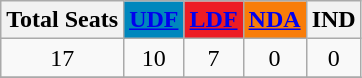<table class="wikitable">
<tr>
<th scope="col">Total Seats</th>
<th scope="col" style="background:#0087BD; color:black;"><a href='#'>UDF</a></th>
<th scope="col" style="background:#ED1C24; color:black;"><a href='#'>LDF</a></th>
<th scope="col" style="background:#F97D09; color:black;"><a href='#'>NDA</a></th>
<th scope="col">IND</th>
</tr>
<tr>
<td align="center">17</td>
<td align="center">10</td>
<td align="center">7</td>
<td align="center">0</td>
<td align="center">0</td>
</tr>
<tr>
</tr>
</table>
